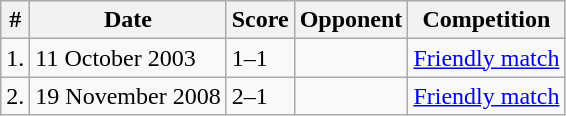<table class="wikitable">
<tr>
<th>#</th>
<th>Date</th>
<th>Score</th>
<th>Opponent</th>
<th>Competition</th>
</tr>
<tr>
<td>1.</td>
<td>11 October 2003</td>
<td>1–1</td>
<td></td>
<td><a href='#'>Friendly match</a></td>
</tr>
<tr>
<td>2.</td>
<td>19 November 2008</td>
<td>2–1</td>
<td></td>
<td><a href='#'>Friendly match</a></td>
</tr>
</table>
